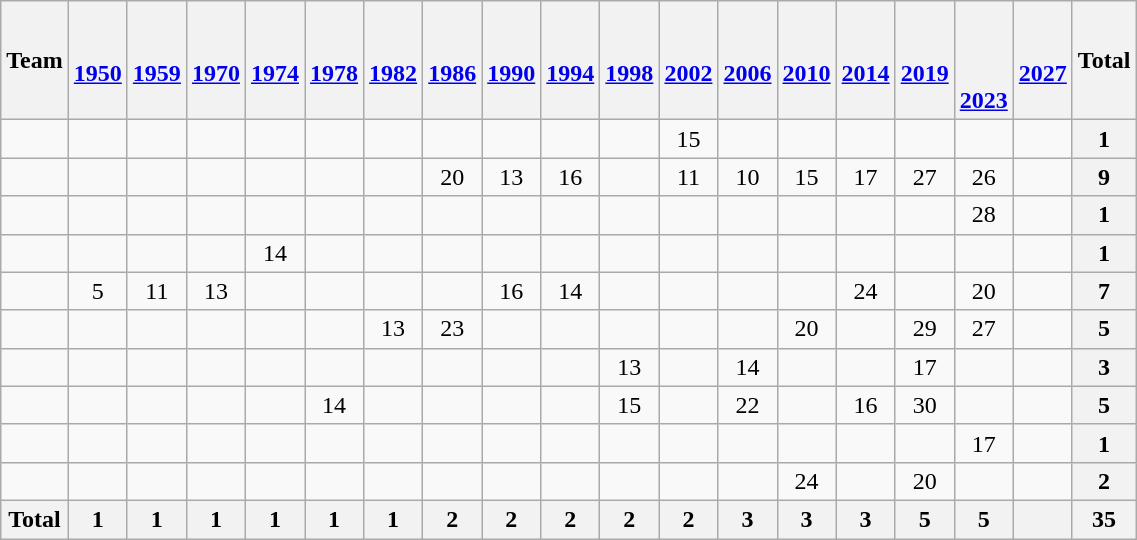<table class="wikitable" style="text-align:center;">
<tr bgcolor=>
<th>Team</th>
<th><br><a href='#'>1950</a></th>
<th><br><a href='#'>1959</a></th>
<th><br><a href='#'>1970</a></th>
<th><br><a href='#'>1974</a></th>
<th><br><a href='#'>1978</a></th>
<th><br><a href='#'>1982</a></th>
<th><br><a href='#'>1986</a></th>
<th><br><a href='#'>1990</a></th>
<th><br><a href='#'>1994</a></th>
<th><br><a href='#'>1998</a></th>
<th><br><a href='#'>2002</a></th>
<th><br><a href='#'>2006</a></th>
<th><br><a href='#'>2010</a></th>
<th><br><a href='#'>2014</a></th>
<th><br><a href='#'>2019</a></th>
<th><br><br><br><a href='#'>2023</a></th>
<th><br><a href='#'>2027</a></th>
<th>Total</th>
</tr>
<tr>
<td align=left></td>
<td></td>
<td></td>
<td></td>
<td></td>
<td></td>
<td></td>
<td></td>
<td></td>
<td></td>
<td></td>
<td>15</td>
<td></td>
<td></td>
<td></td>
<td></td>
<td></td>
<td></td>
<th>1</th>
</tr>
<tr>
<td align=left></td>
<td></td>
<td></td>
<td></td>
<td></td>
<td></td>
<td></td>
<td>20</td>
<td>13</td>
<td>16</td>
<td></td>
<td>11</td>
<td>10</td>
<td>15</td>
<td>17</td>
<td>27</td>
<td>26</td>
<td></td>
<th>9</th>
</tr>
<tr>
<td align=left></td>
<td></td>
<td></td>
<td></td>
<td></td>
<td></td>
<td></td>
<td></td>
<td></td>
<td></td>
<td></td>
<td></td>
<td></td>
<td></td>
<td></td>
<td></td>
<td>28</td>
<td></td>
<th>1</th>
</tr>
<tr>
<td align=left></td>
<td></td>
<td></td>
<td></td>
<td>14</td>
<td></td>
<td></td>
<td></td>
<td></td>
<td></td>
<td></td>
<td></td>
<td></td>
<td></td>
<td></td>
<td></td>
<td></td>
<td></td>
<th>1</th>
</tr>
<tr>
<td align=left></td>
<td>5</td>
<td>11</td>
<td>13</td>
<td></td>
<td></td>
<td></td>
<td></td>
<td>16</td>
<td>14</td>
<td></td>
<td></td>
<td></td>
<td></td>
<td>24</td>
<td></td>
<td>20</td>
<td></td>
<th>7</th>
</tr>
<tr>
<td align=left></td>
<td></td>
<td></td>
<td></td>
<td></td>
<td></td>
<td>13</td>
<td>23</td>
<td></td>
<td></td>
<td></td>
<td></td>
<td></td>
<td>20</td>
<td></td>
<td>29</td>
<td>27</td>
<td></td>
<th>5</th>
</tr>
<tr>
<td align=left></td>
<td></td>
<td></td>
<td></td>
<td></td>
<td></td>
<td></td>
<td></td>
<td></td>
<td></td>
<td>13</td>
<td></td>
<td>14</td>
<td></td>
<td></td>
<td>17</td>
<td></td>
<td></td>
<th>3</th>
</tr>
<tr>
<td align=left></td>
<td></td>
<td></td>
<td></td>
<td></td>
<td>14</td>
<td></td>
<td></td>
<td></td>
<td></td>
<td>15</td>
<td></td>
<td>22</td>
<td></td>
<td>16</td>
<td>30</td>
<td></td>
<td></td>
<th>5</th>
</tr>
<tr>
<td align=left></td>
<td></td>
<td></td>
<td></td>
<td></td>
<td></td>
<td></td>
<td></td>
<td></td>
<td></td>
<td></td>
<td></td>
<td></td>
<td></td>
<td></td>
<td></td>
<td>17</td>
<td></td>
<th>1</th>
</tr>
<tr>
<td align=left></td>
<td></td>
<td></td>
<td></td>
<td></td>
<td></td>
<td></td>
<td></td>
<td></td>
<td></td>
<td></td>
<td></td>
<td></td>
<td>24</td>
<td></td>
<td>20</td>
<td></td>
<td></td>
<th>2</th>
</tr>
<tr>
<th align=left>Total</th>
<th>1</th>
<th>1</th>
<th>1</th>
<th>1</th>
<th>1</th>
<th>1</th>
<th>2</th>
<th>2</th>
<th>2</th>
<th>2</th>
<th>2</th>
<th>3</th>
<th>3</th>
<th>3</th>
<th>5</th>
<th>5</th>
<th></th>
<th>35</th>
</tr>
</table>
